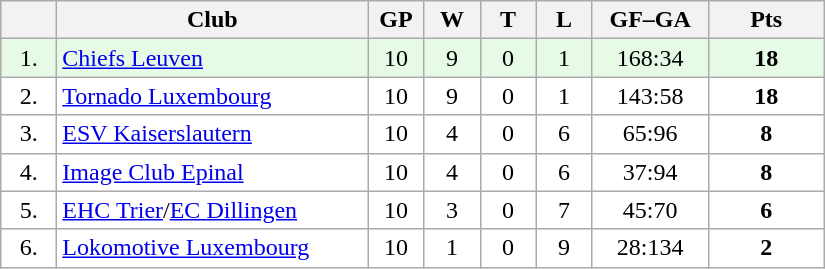<table class="wikitable">
<tr>
<th width="30"></th>
<th width="200">Club</th>
<th width="30">GP</th>
<th width="30">W</th>
<th width="30">T</th>
<th width="30">L</th>
<th width="70">GF–GA</th>
<th width="70">Pts</th>
</tr>
<tr bgcolor="#e6fae6" align="center">
<td>1.</td>
<td align="left"> <a href='#'>Chiefs Leuven</a></td>
<td>10</td>
<td>9</td>
<td>0</td>
<td>1</td>
<td>168:34</td>
<td><strong>18</strong></td>
</tr>
<tr bgcolor="#FFFFFF" align="center">
<td>2.</td>
<td align="left"> <a href='#'>Tornado Luxembourg</a></td>
<td>10</td>
<td>9</td>
<td>0</td>
<td>1</td>
<td>143:58</td>
<td><strong>18</strong></td>
</tr>
<tr bgcolor="#FFFFFF" align="center">
<td>3.</td>
<td align="left"> <a href='#'>ESV Kaiserslautern</a></td>
<td>10</td>
<td>4</td>
<td>0</td>
<td>6</td>
<td>65:96</td>
<td><strong>8</strong></td>
</tr>
<tr bgcolor="#FFFFFF" align="center">
<td>4.</td>
<td align="left"> <a href='#'>Image Club Epinal</a></td>
<td>10</td>
<td>4</td>
<td>0</td>
<td>6</td>
<td>37:94</td>
<td><strong>8</strong></td>
</tr>
<tr bgcolor="#FFFFFF" align="center">
<td>5.</td>
<td align="left"> <a href='#'>EHC Trier</a>/<a href='#'>EC Dillingen</a></td>
<td>10</td>
<td>3</td>
<td>0</td>
<td>7</td>
<td>45:70</td>
<td><strong>6</strong></td>
</tr>
<tr bgcolor="#FFFFFF" align="center">
<td>6.</td>
<td align="left"> <a href='#'>Lokomotive Luxembourg</a></td>
<td>10</td>
<td>1</td>
<td>0</td>
<td>9</td>
<td>28:134</td>
<td><strong>2</strong></td>
</tr>
</table>
